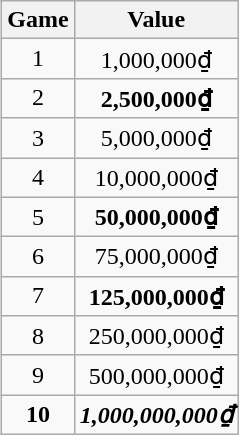<table class="wikitable" style="text-align:center;float:right">
<tr>
<th>Game</th>
<th>Value</th>
</tr>
<tr>
<td>1</td>
<td>1,000,000₫</td>
</tr>
<tr>
<td>2</td>
<td><strong>2,500,000₫</strong></td>
</tr>
<tr>
<td>3</td>
<td>5,000,000₫</td>
</tr>
<tr>
<td>4</td>
<td>10,000,000₫</td>
</tr>
<tr>
<td>5</td>
<td><strong>50,000,000₫</strong></td>
</tr>
<tr>
<td>6</td>
<td>75,000,000₫</td>
</tr>
<tr>
<td>7</td>
<td><strong>125,000,000₫</strong></td>
</tr>
<tr>
<td>8</td>
<td>250,000,000₫</td>
</tr>
<tr>
<td>9</td>
<td>500,000,000₫</td>
</tr>
<tr>
<td><strong>10</strong></td>
<td><strong><em>1,000,000,000₫</em></strong></td>
</tr>
</table>
